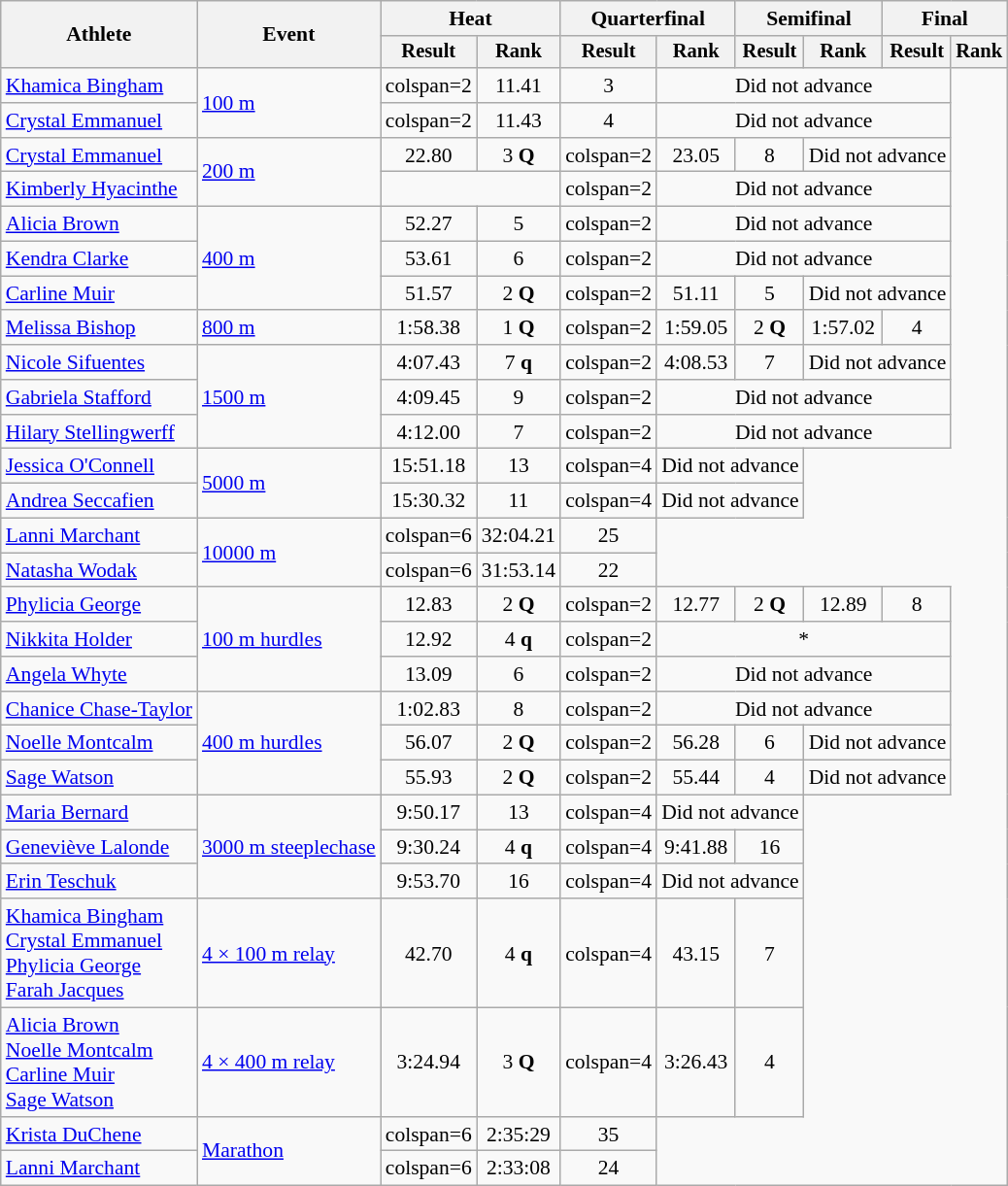<table class="wikitable" style="font-size:90%">
<tr>
<th rowspan="2">Athlete</th>
<th rowspan="2">Event</th>
<th colspan="2">Heat</th>
<th colspan="2">Quarterfinal</th>
<th colspan="2">Semifinal</th>
<th colspan="2">Final</th>
</tr>
<tr style="font-size:95%">
<th>Result</th>
<th>Rank</th>
<th>Result</th>
<th>Rank</th>
<th>Result</th>
<th>Rank</th>
<th>Result</th>
<th>Rank</th>
</tr>
<tr align=center>
<td align=left><a href='#'>Khamica Bingham</a></td>
<td align=left rowspan=2><a href='#'>100 m</a></td>
<td>colspan=2 </td>
<td>11.41</td>
<td>3</td>
<td colspan=4>Did not advance</td>
</tr>
<tr align=center>
<td align=left><a href='#'>Crystal Emmanuel</a></td>
<td>colspan=2 </td>
<td>11.43</td>
<td>4</td>
<td colspan=4>Did not advance</td>
</tr>
<tr align=center>
<td align=left><a href='#'>Crystal Emmanuel</a></td>
<td align=left rowspan=2><a href='#'>200 m</a></td>
<td>22.80</td>
<td>3 <strong>Q</strong></td>
<td>colspan=2 </td>
<td>23.05</td>
<td>8</td>
<td colspan=2>Did not advance</td>
</tr>
<tr align=center>
<td align=left><a href='#'>Kimberly Hyacinthe</a></td>
<td colspan=2></td>
<td>colspan=2 </td>
<td colspan=4>Did not advance</td>
</tr>
<tr align=center>
<td align=left><a href='#'>Alicia Brown</a></td>
<td align=left rowspan=3><a href='#'>400 m</a></td>
<td>52.27</td>
<td>5</td>
<td>colspan=2 </td>
<td colspan=4>Did not advance</td>
</tr>
<tr align=center>
<td align=left><a href='#'>Kendra Clarke</a></td>
<td>53.61</td>
<td>6</td>
<td>colspan=2 </td>
<td colspan=4>Did not advance</td>
</tr>
<tr align=center>
<td align=left><a href='#'>Carline Muir</a></td>
<td>51.57</td>
<td>2 <strong>Q</strong></td>
<td>colspan=2 </td>
<td>51.11</td>
<td>5</td>
<td colspan=2>Did not advance</td>
</tr>
<tr align=center>
<td align=left><a href='#'>Melissa Bishop</a></td>
<td align=left><a href='#'>800 m</a></td>
<td>1:58.38</td>
<td>1 <strong>Q</strong></td>
<td>colspan=2 </td>
<td>1:59.05</td>
<td>2 <strong>Q</strong></td>
<td>1:57.02 <strong></strong></td>
<td>4</td>
</tr>
<tr align=center>
<td align=left><a href='#'>Nicole Sifuentes</a></td>
<td align=left rowspan=3><a href='#'>1500 m</a></td>
<td>4:07.43</td>
<td>7 <strong>q</strong></td>
<td>colspan=2 </td>
<td>4:08.53</td>
<td>7</td>
<td colspan=2>Did not advance</td>
</tr>
<tr align=center>
<td align=left><a href='#'>Gabriela Stafford</a></td>
<td>4:09.45</td>
<td>9</td>
<td>colspan=2 </td>
<td colspan=4>Did not advance</td>
</tr>
<tr align=center>
<td align=left><a href='#'>Hilary Stellingwerff</a></td>
<td>4:12.00</td>
<td>7</td>
<td>colspan=2 </td>
<td colspan=4>Did not advance</td>
</tr>
<tr align=center>
<td align=left><a href='#'>Jessica O'Connell</a></td>
<td align=left rowspan=2><a href='#'>5000 m</a></td>
<td>15:51.18</td>
<td>13</td>
<td>colspan=4 </td>
<td colspan=2>Did not advance</td>
</tr>
<tr align=center>
<td align=left><a href='#'>Andrea Seccafien</a></td>
<td>15:30.32</td>
<td>11</td>
<td>colspan=4 </td>
<td colspan=2>Did not advance</td>
</tr>
<tr align=center>
<td align=left><a href='#'>Lanni Marchant</a></td>
<td align=left rowspan=2><a href='#'>10000 m</a></td>
<td>colspan=6 </td>
<td>32:04.21</td>
<td>25</td>
</tr>
<tr align=center>
<td align=left><a href='#'>Natasha Wodak</a></td>
<td>colspan=6 </td>
<td>31:53.14</td>
<td>22</td>
</tr>
<tr align=center>
<td align=left><a href='#'>Phylicia George</a></td>
<td align=left rowspan=3><a href='#'>100 m hurdles</a></td>
<td>12.83</td>
<td>2 <strong>Q</strong></td>
<td>colspan=2 </td>
<td>12.77</td>
<td>2 <strong>Q</strong></td>
<td>12.89</td>
<td>8</td>
</tr>
<tr align=center>
<td align=left><a href='#'>Nikkita Holder</a></td>
<td>12.92</td>
<td>4 <strong>q</strong></td>
<td>colspan=2 </td>
<td colspan=4>*</td>
</tr>
<tr align=center>
<td align=left><a href='#'>Angela Whyte</a></td>
<td>13.09</td>
<td>6</td>
<td>colspan=2 </td>
<td colspan=4>Did not advance</td>
</tr>
<tr align=center>
<td align=left><a href='#'>Chanice Chase-Taylor</a></td>
<td align=left rowspan=3><a href='#'>400 m hurdles</a></td>
<td>1:02.83</td>
<td>8</td>
<td>colspan=2 </td>
<td colspan=4>Did not advance</td>
</tr>
<tr align=center>
<td align=left><a href='#'>Noelle Montcalm</a></td>
<td>56.07</td>
<td>2 <strong>Q</strong></td>
<td>colspan=2 </td>
<td>56.28</td>
<td>6</td>
<td colspan=2>Did not advance</td>
</tr>
<tr align=center>
<td align=left><a href='#'>Sage Watson</a></td>
<td>55.93</td>
<td>2 <strong>Q</strong></td>
<td>colspan=2 </td>
<td>55.44</td>
<td>4</td>
<td colspan=2>Did not advance</td>
</tr>
<tr align=center>
<td align=left><a href='#'>Maria Bernard</a></td>
<td align=left rowspan=3><a href='#'>3000 m steeplechase</a></td>
<td>9:50.17</td>
<td>13</td>
<td>colspan=4 </td>
<td colspan=2>Did not advance</td>
</tr>
<tr align=center>
<td align=left><a href='#'>Geneviève Lalonde</a></td>
<td>9:30.24 <strong></strong></td>
<td>4 <strong>q</strong></td>
<td>colspan=4 </td>
<td>9:41.88</td>
<td>16</td>
</tr>
<tr align=center>
<td align=left><a href='#'>Erin Teschuk</a></td>
<td>9:53.70</td>
<td>16</td>
<td>colspan=4 </td>
<td colspan=2>Did not advance</td>
</tr>
<tr align=center>
<td align=left><a href='#'>Khamica Bingham</a><br><a href='#'>Crystal Emmanuel</a><br><a href='#'>Phylicia George</a><br><a href='#'>Farah Jacques</a></td>
<td align=left><a href='#'>4 × 100 m relay</a></td>
<td>42.70</td>
<td>4 <strong>q</strong></td>
<td>colspan=4 </td>
<td>43.15</td>
<td>7</td>
</tr>
<tr align=center>
<td align=left><a href='#'>Alicia Brown</a><br><a href='#'>Noelle Montcalm</a><br><a href='#'>Carline Muir</a><br><a href='#'>Sage Watson</a></td>
<td align=left><a href='#'>4 × 400 m relay</a></td>
<td>3:24.94</td>
<td>3 <strong>Q</strong></td>
<td>colspan=4 </td>
<td>3:26.43</td>
<td>4</td>
</tr>
<tr align=center>
<td align=left><a href='#'>Krista DuChene</a></td>
<td align=left rowspan=2><a href='#'>Marathon</a></td>
<td>colspan=6 </td>
<td>2:35:29</td>
<td>35</td>
</tr>
<tr align=center>
<td align=left><a href='#'>Lanni Marchant</a></td>
<td>colspan=6 </td>
<td>2:33:08</td>
<td>24</td>
</tr>
</table>
